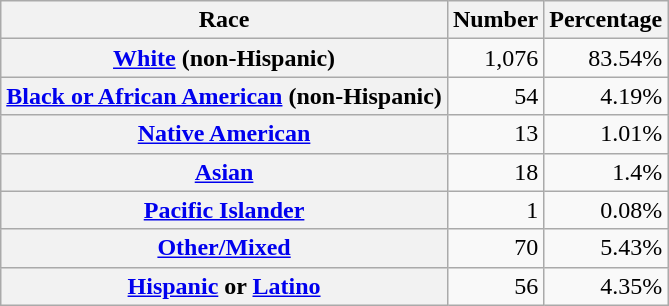<table class="wikitable" style="text-align:right">
<tr>
<th scope="col">Race</th>
<th scope="col">Number</th>
<th scope="col">Percentage</th>
</tr>
<tr>
<th scope="row"><a href='#'>White</a> (non-Hispanic)</th>
<td>1,076</td>
<td>83.54%</td>
</tr>
<tr>
<th scope="row"><a href='#'>Black or African American</a> (non-Hispanic)</th>
<td>54</td>
<td>4.19%</td>
</tr>
<tr>
<th scope="row"><a href='#'>Native American</a></th>
<td>13</td>
<td>1.01%</td>
</tr>
<tr>
<th scope="row"><a href='#'>Asian</a></th>
<td>18</td>
<td>1.4%</td>
</tr>
<tr>
<th scope="row"><a href='#'>Pacific Islander</a></th>
<td>1</td>
<td>0.08%</td>
</tr>
<tr>
<th scope="row"><a href='#'>Other/Mixed</a></th>
<td>70</td>
<td>5.43%</td>
</tr>
<tr>
<th scope="row"><a href='#'>Hispanic</a> or <a href='#'>Latino</a></th>
<td>56</td>
<td>4.35%</td>
</tr>
</table>
